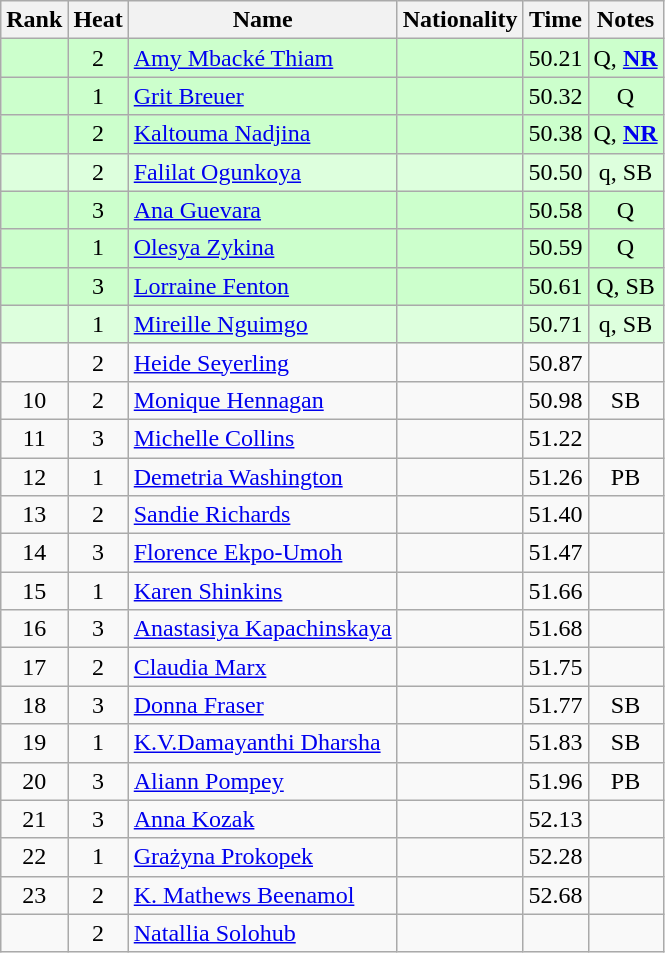<table class="wikitable sortable" style="text-align:center">
<tr>
<th>Rank</th>
<th>Heat</th>
<th>Name</th>
<th>Nationality</th>
<th>Time</th>
<th>Notes</th>
</tr>
<tr bgcolor=ccffcc>
<td></td>
<td>2</td>
<td align=left><a href='#'>Amy Mbacké Thiam</a></td>
<td align=left></td>
<td>50.21</td>
<td>Q, <strong><a href='#'>NR</a></strong></td>
</tr>
<tr bgcolor=ccffcc>
<td></td>
<td>1</td>
<td align=left><a href='#'>Grit Breuer</a></td>
<td align=left></td>
<td>50.32</td>
<td>Q</td>
</tr>
<tr bgcolor=ccffcc>
<td></td>
<td>2</td>
<td align=left><a href='#'>Kaltouma Nadjina</a></td>
<td align=left></td>
<td>50.38</td>
<td>Q, <strong><a href='#'>NR</a></strong></td>
</tr>
<tr bgcolor=ddffdd>
<td></td>
<td>2</td>
<td align=left><a href='#'>Falilat Ogunkoya</a></td>
<td align=left></td>
<td>50.50</td>
<td>q, SB</td>
</tr>
<tr bgcolor=ccffcc>
<td></td>
<td>3</td>
<td align=left><a href='#'>Ana Guevara</a></td>
<td align=left></td>
<td>50.58</td>
<td>Q</td>
</tr>
<tr bgcolor=ccffcc>
<td></td>
<td>1</td>
<td align=left><a href='#'>Olesya Zykina</a></td>
<td align=left></td>
<td>50.59</td>
<td>Q</td>
</tr>
<tr bgcolor=ccffcc>
<td></td>
<td>3</td>
<td align=left><a href='#'>Lorraine Fenton</a></td>
<td align=left></td>
<td>50.61</td>
<td>Q, SB</td>
</tr>
<tr bgcolor=ddffdd>
<td></td>
<td>1</td>
<td align=left><a href='#'>Mireille Nguimgo</a></td>
<td align=left></td>
<td>50.71</td>
<td>q, SB</td>
</tr>
<tr>
<td></td>
<td>2</td>
<td align=left><a href='#'>Heide Seyerling</a></td>
<td align=left></td>
<td>50.87</td>
<td></td>
</tr>
<tr>
<td>10</td>
<td>2</td>
<td align=left><a href='#'>Monique Hennagan</a></td>
<td align=left></td>
<td>50.98</td>
<td>SB</td>
</tr>
<tr>
<td>11</td>
<td>3</td>
<td align=left><a href='#'>Michelle Collins</a></td>
<td align=left></td>
<td>51.22</td>
<td></td>
</tr>
<tr>
<td>12</td>
<td>1</td>
<td align=left><a href='#'>Demetria Washington</a></td>
<td align=left></td>
<td>51.26</td>
<td>PB</td>
</tr>
<tr>
<td>13</td>
<td>2</td>
<td align=left><a href='#'>Sandie Richards</a></td>
<td align=left></td>
<td>51.40</td>
<td></td>
</tr>
<tr>
<td>14</td>
<td>3</td>
<td align=left><a href='#'>Florence Ekpo-Umoh</a></td>
<td align=left></td>
<td>51.47</td>
<td></td>
</tr>
<tr>
<td>15</td>
<td>1</td>
<td align=left><a href='#'>Karen Shinkins</a></td>
<td align=left></td>
<td>51.66</td>
<td></td>
</tr>
<tr>
<td>16</td>
<td>3</td>
<td align=left><a href='#'>Anastasiya Kapachinskaya</a></td>
<td align=left></td>
<td>51.68</td>
<td></td>
</tr>
<tr>
<td>17</td>
<td>2</td>
<td align=left><a href='#'>Claudia Marx</a></td>
<td align=left></td>
<td>51.75</td>
<td></td>
</tr>
<tr>
<td>18</td>
<td>3</td>
<td align=left><a href='#'>Donna Fraser</a></td>
<td align=left></td>
<td>51.77</td>
<td>SB</td>
</tr>
<tr>
<td>19</td>
<td>1</td>
<td align=left><a href='#'>K.V.Damayanthi Dharsha</a></td>
<td align=left></td>
<td>51.83</td>
<td>SB</td>
</tr>
<tr>
<td>20</td>
<td>3</td>
<td align=left><a href='#'>Aliann Pompey</a></td>
<td align=left></td>
<td>51.96</td>
<td>PB</td>
</tr>
<tr>
<td>21</td>
<td>3</td>
<td align=left><a href='#'>Anna Kozak</a></td>
<td align=left></td>
<td>52.13</td>
<td></td>
</tr>
<tr>
<td>22</td>
<td>1</td>
<td align=left><a href='#'>Grażyna Prokopek</a></td>
<td align=left></td>
<td>52.28</td>
<td></td>
</tr>
<tr>
<td>23</td>
<td>2</td>
<td align=left><a href='#'>K. Mathews Beenamol</a></td>
<td align=left></td>
<td>52.68</td>
<td></td>
</tr>
<tr>
<td></td>
<td>2</td>
<td align=left><a href='#'>Natallia Solohub</a></td>
<td align=left></td>
<td></td>
<td></td>
</tr>
</table>
